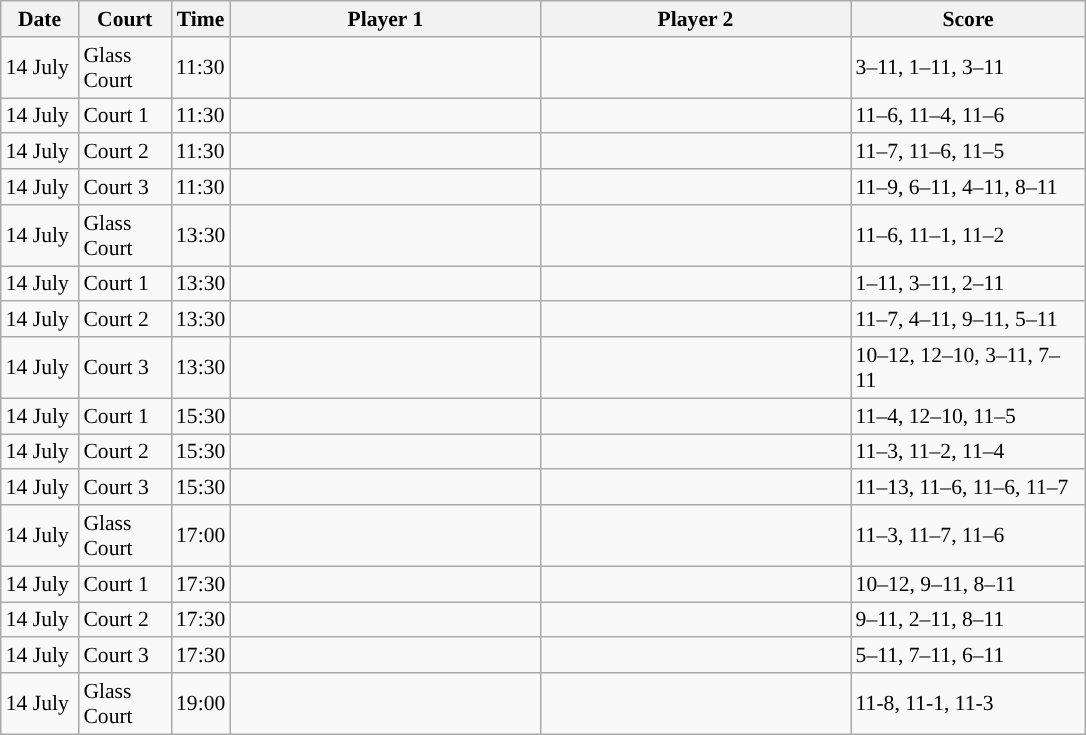<table class="sortable wikitable" style="font-size:90%">
<tr>
<th width="45" class="unsortable">Date</th>
<th width="55">Court</th>
<th width="30">Time</th>
<th width="200">Player 1</th>
<th width="200">Player 2</th>
<th width="150" class="unsortable">Score</th>
</tr>
<tr>
<td>14 July</td>
<td>Glass Court</td>
<td>11:30</td>
<td></td>
<td><strong></strong></td>
<td>3–11, 1–11, 3–11</td>
</tr>
<tr>
<td>14 July</td>
<td>Court 1</td>
<td>11:30</td>
<td><strong></strong></td>
<td></td>
<td>11–6, 11–4, 11–6</td>
</tr>
<tr>
<td>14 July</td>
<td>Court 2</td>
<td>11:30</td>
<td><strong></strong></td>
<td></td>
<td>11–7, 11–6, 11–5</td>
</tr>
<tr>
<td>14 July</td>
<td>Court 3</td>
<td>11:30</td>
<td></td>
<td><strong></strong></td>
<td>11–9, 6–11, 4–11, 8–11</td>
</tr>
<tr>
<td>14 July</td>
<td>Glass Court</td>
<td>13:30</td>
<td><strong></strong></td>
<td></td>
<td>11–6, 11–1, 11–2</td>
</tr>
<tr>
<td>14 July</td>
<td>Court 1</td>
<td>13:30</td>
<td></td>
<td><strong></strong></td>
<td>1–11, 3–11, 2–11</td>
</tr>
<tr>
<td>14 July</td>
<td>Court 2</td>
<td>13:30</td>
<td></td>
<td><strong></strong></td>
<td>11–7, 4–11, 9–11, 5–11</td>
</tr>
<tr>
<td>14 July</td>
<td>Court 3</td>
<td>13:30</td>
<td></td>
<td><strong></strong></td>
<td>10–12, 12–10, 3–11, 7–11</td>
</tr>
<tr>
<td>14 July</td>
<td>Court 1</td>
<td>15:30</td>
<td><strong></strong></td>
<td></td>
<td>11–4, 12–10, 11–5</td>
</tr>
<tr>
<td>14 July</td>
<td>Court 2</td>
<td>15:30</td>
<td><strong></strong></td>
<td></td>
<td>11–3, 11–2, 11–4</td>
</tr>
<tr>
<td>14 July</td>
<td>Court 3</td>
<td>15:30</td>
<td><strong></strong></td>
<td></td>
<td>11–13, 11–6, 11–6, 11–7</td>
</tr>
<tr>
<td>14 July</td>
<td>Glass Court</td>
<td>17:00</td>
<td><strong></strong></td>
<td></td>
<td>11–3, 11–7, 11–6</td>
</tr>
<tr>
<td>14 July</td>
<td>Court 1</td>
<td>17:30</td>
<td></td>
<td><strong></strong></td>
<td>10–12, 9–11, 8–11</td>
</tr>
<tr>
<td>14 July</td>
<td>Court 2</td>
<td>17:30</td>
<td></td>
<td><strong></strong></td>
<td>9–11, 2–11, 8–11</td>
</tr>
<tr>
<td>14 July</td>
<td>Court 3</td>
<td>17:30</td>
<td></td>
<td><strong></strong></td>
<td>5–11, 7–11, 6–11</td>
</tr>
<tr>
<td>14 July</td>
<td>Glass Court</td>
<td>19:00</td>
<td><strong></strong></td>
<td></td>
<td>11-8, 11-1, 11-3</td>
</tr>
</table>
